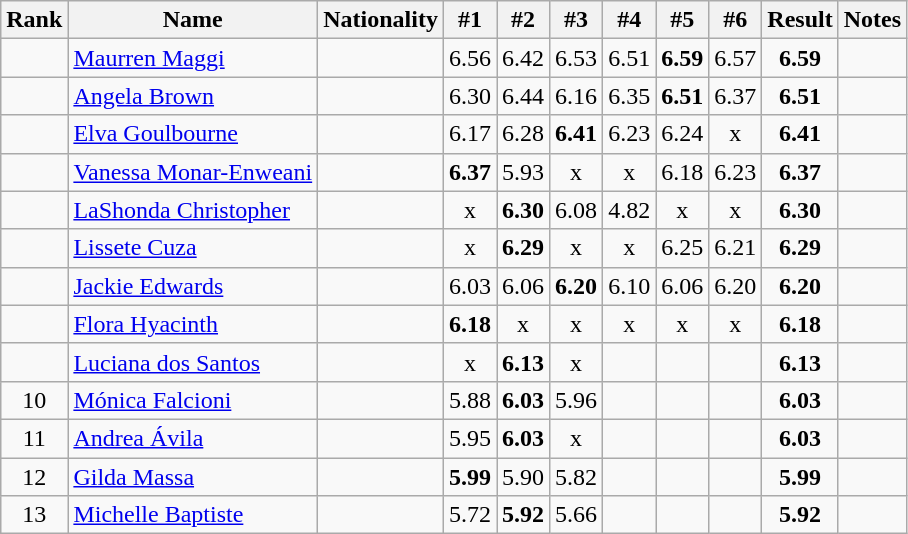<table class="wikitable sortable" style="text-align:center">
<tr>
<th>Rank</th>
<th>Name</th>
<th>Nationality</th>
<th>#1</th>
<th>#2</th>
<th>#3</th>
<th>#4</th>
<th>#5</th>
<th>#6</th>
<th>Result</th>
<th>Notes</th>
</tr>
<tr>
<td></td>
<td align=left><a href='#'>Maurren Maggi</a></td>
<td align=left></td>
<td>6.56</td>
<td>6.42</td>
<td>6.53</td>
<td>6.51</td>
<td><strong>6.59</strong></td>
<td>6.57</td>
<td><strong>6.59</strong></td>
<td></td>
</tr>
<tr>
<td></td>
<td align=left><a href='#'>Angela Brown</a></td>
<td align=left></td>
<td>6.30</td>
<td>6.44</td>
<td>6.16</td>
<td>6.35</td>
<td><strong>6.51</strong></td>
<td>6.37</td>
<td><strong>6.51</strong></td>
<td></td>
</tr>
<tr>
<td></td>
<td align=left><a href='#'>Elva Goulbourne</a></td>
<td align=left></td>
<td>6.17</td>
<td>6.28</td>
<td><strong>6.41</strong></td>
<td>6.23</td>
<td>6.24</td>
<td>x</td>
<td><strong>6.41</strong></td>
<td></td>
</tr>
<tr>
<td></td>
<td align=left><a href='#'>Vanessa Monar-Enweani</a></td>
<td align=left></td>
<td><strong>6.37</strong></td>
<td>5.93</td>
<td>x</td>
<td>x</td>
<td>6.18</td>
<td>6.23</td>
<td><strong>6.37</strong></td>
<td></td>
</tr>
<tr>
<td></td>
<td align=left><a href='#'>LaShonda Christopher</a></td>
<td align=left></td>
<td>x</td>
<td><strong>6.30</strong></td>
<td>6.08</td>
<td>4.82</td>
<td>x</td>
<td>x</td>
<td><strong>6.30</strong></td>
<td></td>
</tr>
<tr>
<td></td>
<td align=left><a href='#'>Lissete Cuza</a></td>
<td align=left></td>
<td>x</td>
<td><strong>6.29</strong></td>
<td>x</td>
<td>x</td>
<td>6.25</td>
<td>6.21</td>
<td><strong>6.29</strong></td>
<td></td>
</tr>
<tr>
<td></td>
<td align=left><a href='#'>Jackie Edwards</a></td>
<td align=left></td>
<td>6.03</td>
<td>6.06</td>
<td><strong>6.20</strong></td>
<td>6.10</td>
<td>6.06</td>
<td>6.20</td>
<td><strong>6.20</strong></td>
<td></td>
</tr>
<tr>
<td></td>
<td align=left><a href='#'>Flora Hyacinth</a></td>
<td align=left></td>
<td><strong>6.18</strong></td>
<td>x</td>
<td>x</td>
<td>x</td>
<td>x</td>
<td>x</td>
<td><strong>6.18</strong></td>
<td></td>
</tr>
<tr>
<td></td>
<td align=left><a href='#'>Luciana dos Santos</a></td>
<td align=left></td>
<td>x</td>
<td><strong>6.13</strong></td>
<td>x</td>
<td></td>
<td></td>
<td></td>
<td><strong>6.13</strong></td>
<td></td>
</tr>
<tr>
<td>10</td>
<td align=left><a href='#'>Mónica Falcioni</a></td>
<td align=left></td>
<td>5.88</td>
<td><strong>6.03</strong></td>
<td>5.96</td>
<td></td>
<td></td>
<td></td>
<td><strong>6.03</strong></td>
<td></td>
</tr>
<tr>
<td>11</td>
<td align=left><a href='#'>Andrea Ávila</a></td>
<td align=left></td>
<td>5.95</td>
<td><strong>6.03</strong></td>
<td>x</td>
<td></td>
<td></td>
<td></td>
<td><strong>6.03</strong></td>
<td></td>
</tr>
<tr>
<td>12</td>
<td align=left><a href='#'>Gilda Massa</a></td>
<td align=left></td>
<td><strong>5.99</strong></td>
<td>5.90</td>
<td>5.82</td>
<td></td>
<td></td>
<td></td>
<td><strong>5.99</strong></td>
<td></td>
</tr>
<tr>
<td>13</td>
<td align=left><a href='#'>Michelle Baptiste</a></td>
<td align=left></td>
<td>5.72</td>
<td><strong>5.92</strong></td>
<td>5.66</td>
<td></td>
<td></td>
<td></td>
<td><strong>5.92</strong></td>
<td></td>
</tr>
</table>
